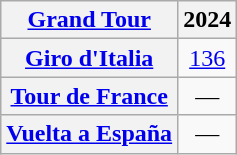<table class="wikitable plainrowheaders">
<tr>
<th scope="col"><a href='#'>Grand Tour</a></th>
<th scope="col">2024</th>
</tr>
<tr style="text-align:center;">
<th scope="row"> <a href='#'>Giro d'Italia</a></th>
<td><a href='#'>136</a></td>
</tr>
<tr style="text-align:center;">
<th scope="row"> <a href='#'>Tour de France</a></th>
<td>—</td>
</tr>
<tr style="text-align:center;">
<th scope="row"> <a href='#'>Vuelta a España</a></th>
<td>—</td>
</tr>
</table>
